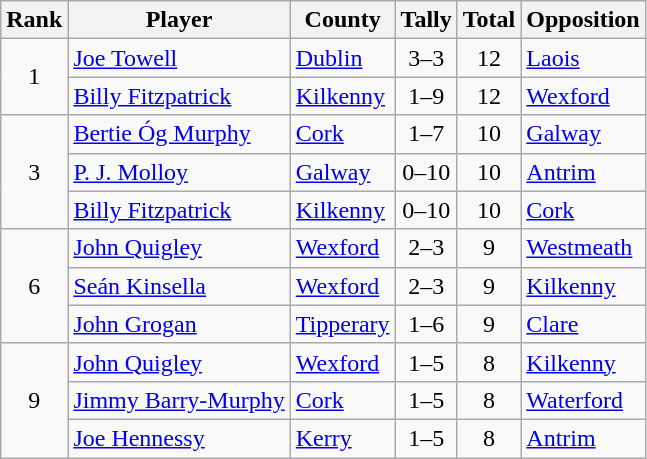<table class="wikitable">
<tr>
<th>Rank</th>
<th>Player</th>
<th>County</th>
<th>Tally</th>
<th>Total</th>
<th>Opposition</th>
</tr>
<tr>
<td rowspan=2 align=center>1</td>
<td><a href='#'>Joe Towell</a></td>
<td><a href='#'>Dublin</a></td>
<td align=center>3–3</td>
<td align=center>12</td>
<td><a href='#'>Laois</a></td>
</tr>
<tr>
<td><a href='#'>Billy Fitzpatrick</a></td>
<td><a href='#'>Kilkenny</a></td>
<td align=center>1–9</td>
<td align=center>12</td>
<td><a href='#'>Wexford</a></td>
</tr>
<tr>
<td rowspan=3 align=center>3</td>
<td><a href='#'>Bertie Óg Murphy</a></td>
<td><a href='#'>Cork</a></td>
<td align=center>1–7</td>
<td align=center>10</td>
<td><a href='#'>Galway</a></td>
</tr>
<tr>
<td><a href='#'>P. J. Molloy</a></td>
<td><a href='#'>Galway</a></td>
<td align=center>0–10</td>
<td align=center>10</td>
<td><a href='#'>Antrim</a></td>
</tr>
<tr>
<td><a href='#'>Billy Fitzpatrick</a></td>
<td><a href='#'>Kilkenny</a></td>
<td align=center>0–10</td>
<td align=center>10</td>
<td><a href='#'>Cork</a></td>
</tr>
<tr>
<td rowspan=3 align=center>6</td>
<td><a href='#'>John Quigley</a></td>
<td><a href='#'>Wexford</a></td>
<td align=center>2–3</td>
<td align=center>9</td>
<td><a href='#'>Westmeath</a></td>
</tr>
<tr>
<td><a href='#'>Seán Kinsella</a></td>
<td><a href='#'>Wexford</a></td>
<td align=center>2–3</td>
<td align=center>9</td>
<td><a href='#'>Kilkenny</a></td>
</tr>
<tr>
<td><a href='#'>John Grogan</a></td>
<td><a href='#'>Tipperary</a></td>
<td align=center>1–6</td>
<td align=center>9</td>
<td><a href='#'>Clare</a></td>
</tr>
<tr>
<td rowspan=3 align=center>9</td>
<td><a href='#'>John Quigley</a></td>
<td><a href='#'>Wexford</a></td>
<td align=center>1–5</td>
<td align=center>8</td>
<td><a href='#'>Kilkenny</a></td>
</tr>
<tr>
<td><a href='#'>Jimmy Barry-Murphy</a></td>
<td><a href='#'>Cork</a></td>
<td align=center>1–5</td>
<td align=center>8</td>
<td><a href='#'>Waterford</a></td>
</tr>
<tr>
<td><a href='#'>Joe Hennessy</a></td>
<td><a href='#'>Kerry</a></td>
<td align=center>1–5</td>
<td align=center>8</td>
<td><a href='#'>Antrim</a></td>
</tr>
</table>
